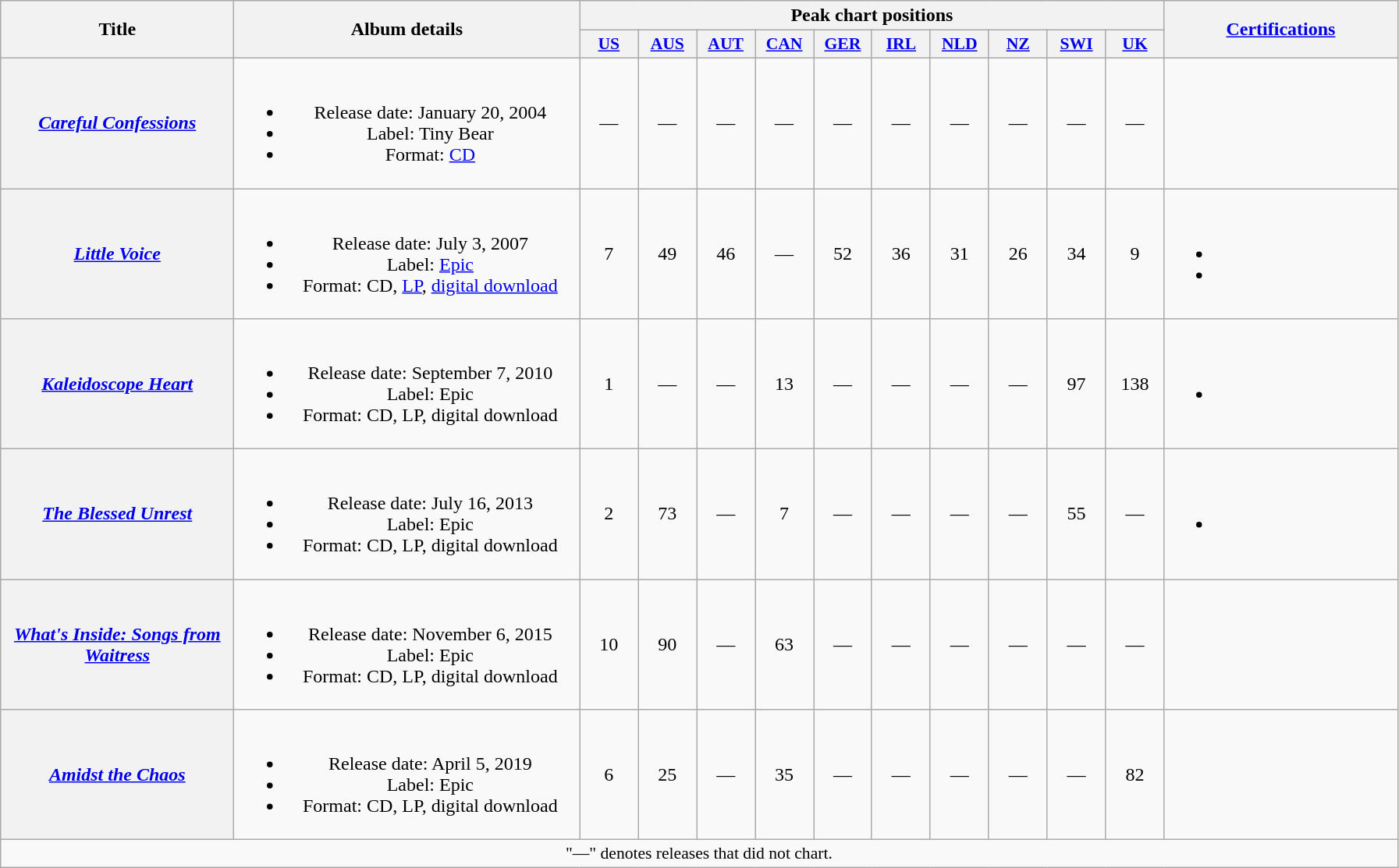<table class="wikitable plainrowheaders" style="text-align:center;">
<tr>
<th scope="col" rowspan="2" style="width:12em;">Title</th>
<th scope="col" rowspan="2" style="width:18em;">Album details</th>
<th scope="col" colspan="10">Peak chart positions</th>
<th scope="col" rowspan="2" style="width:12em;"><a href='#'>Certifications</a></th>
</tr>
<tr>
<th scope="col" style="width:3em;font-size:90%;"><a href='#'>US</a><br></th>
<th scope="col" style="width:3em;font-size:90%;"><a href='#'>AUS</a><br></th>
<th scope="col" style="width:3em;font-size:90%;"><a href='#'>AUT</a><br></th>
<th scope="col" style="width:3em;font-size:90%;"><a href='#'>CAN</a><br></th>
<th scope="col" style="width:3em;font-size:90%;"><a href='#'>GER</a><br></th>
<th scope="col" style="width:3em;font-size:90%;"><a href='#'>IRL</a><br></th>
<th scope="col" style="width:3em;font-size:90%;"><a href='#'>NLD</a><br></th>
<th scope="col" style="width:3em;font-size:90%;"><a href='#'>NZ</a><br></th>
<th scope="col" style="width:3em;font-size:90%;"><a href='#'>SWI</a><br></th>
<th scope="col" style="width:3em;font-size:90%;"><a href='#'>UK</a><br></th>
</tr>
<tr>
<th scope="row"><em><a href='#'>Careful Confessions</a></em></th>
<td><br><ul><li>Release date: January 20, 2004</li><li>Label: Tiny Bear</li><li>Format: <a href='#'>CD</a></li></ul></td>
<td>—</td>
<td>—</td>
<td>—</td>
<td>—</td>
<td>—</td>
<td>—</td>
<td>—</td>
<td>—</td>
<td>—</td>
<td>—</td>
<td></td>
</tr>
<tr>
<th scope="row"><em><a href='#'>Little Voice</a></em></th>
<td><br><ul><li>Release date: July 3, 2007</li><li>Label: <a href='#'>Epic</a></li><li>Format: CD, <a href='#'>LP</a>, <a href='#'>digital download</a></li></ul></td>
<td>7</td>
<td>49</td>
<td>46</td>
<td>—</td>
<td>52</td>
<td>36</td>
<td>31</td>
<td>26</td>
<td>34</td>
<td>9</td>
<td><br><ul><li></li><li></li></ul></td>
</tr>
<tr>
<th scope="row"><em><a href='#'>Kaleidoscope Heart</a></em></th>
<td><br><ul><li>Release date: September 7, 2010</li><li>Label: Epic</li><li>Format: CD, LP, digital download</li></ul></td>
<td>1</td>
<td>—</td>
<td>—</td>
<td>13</td>
<td>—</td>
<td>—</td>
<td>—</td>
<td>—</td>
<td>97</td>
<td>138</td>
<td><br><ul><li></li></ul></td>
</tr>
<tr>
<th scope="row"><em><a href='#'>The Blessed Unrest</a></em></th>
<td><br><ul><li>Release date: July 16, 2013</li><li>Label: Epic</li><li>Format: CD, LP, digital download</li></ul></td>
<td>2</td>
<td>73</td>
<td>—</td>
<td>7</td>
<td>—</td>
<td>—</td>
<td>—</td>
<td>—</td>
<td>55</td>
<td>—</td>
<td><br><ul><li></li></ul></td>
</tr>
<tr>
<th scope="row"><em><a href='#'>What's Inside: Songs from Waitress</a></em></th>
<td><br><ul><li>Release date: November 6, 2015</li><li>Label: Epic</li><li>Format: CD, LP, digital download</li></ul></td>
<td>10</td>
<td>90</td>
<td>—</td>
<td>63</td>
<td>—</td>
<td>—</td>
<td>—</td>
<td>—</td>
<td>—</td>
<td>—</td>
<td></td>
</tr>
<tr>
<th scope="row"><em><a href='#'>Amidst the Chaos</a></em></th>
<td><br><ul><li>Release date: April 5, 2019</li><li>Label: Epic</li><li>Format: CD, LP, digital download</li></ul></td>
<td>6</td>
<td>25</td>
<td>—</td>
<td>35</td>
<td>—</td>
<td>—</td>
<td>—</td>
<td>—</td>
<td>—</td>
<td>82</td>
<td></td>
</tr>
<tr>
<td colspan="14" style="font-size:90%">"—" denotes releases that did not chart.</td>
</tr>
</table>
